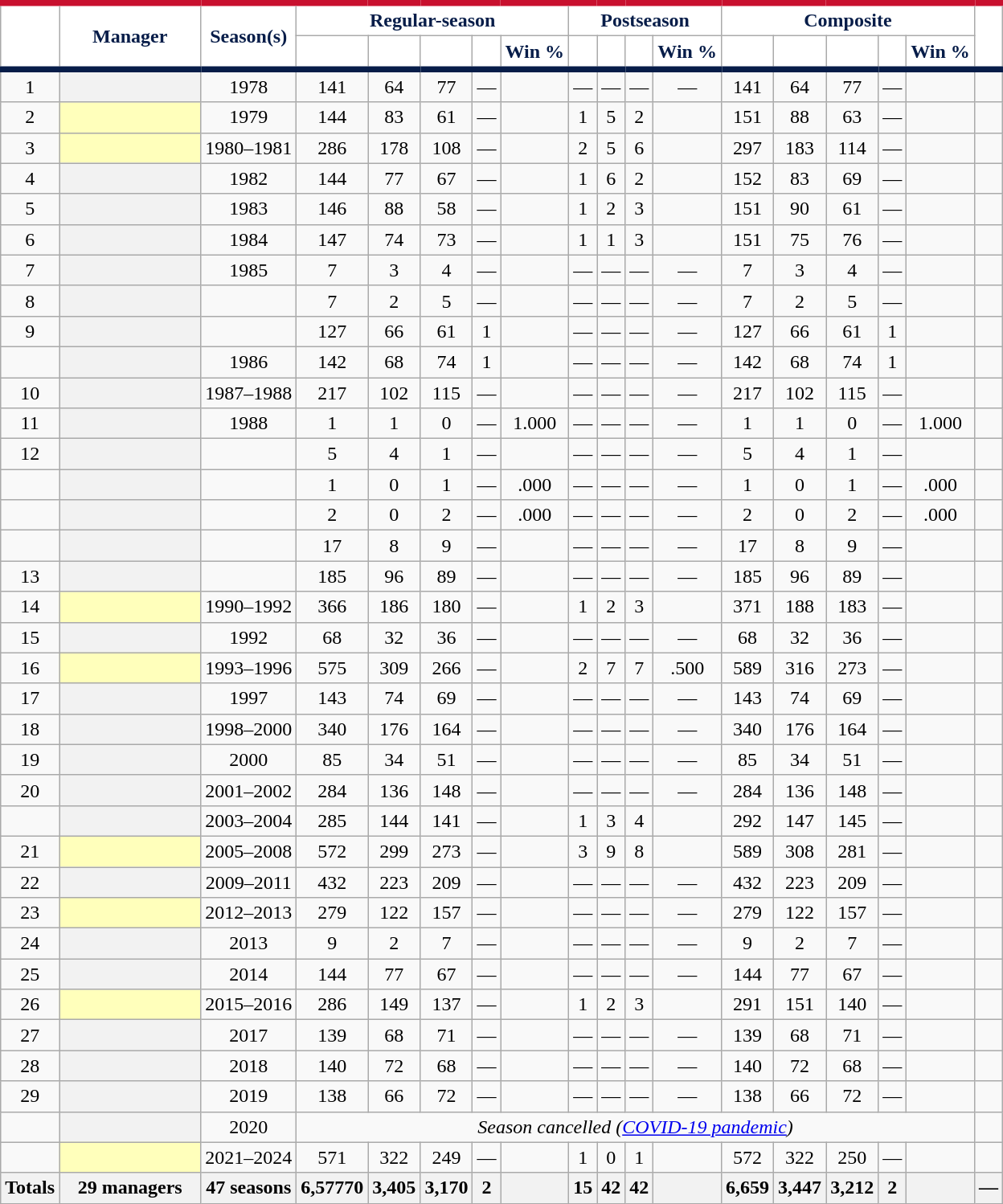<table class="wikitable sortable plainrowheaders" style="text-align:center;">
<tr>
<th rowspan="2" col width="30px" scope="col" style="background-color:#ffffff; border-top:#c8102e 5px solid; border-bottom:#071d49 5px solid; color:#071d49"></th>
<th rowspan="2" col width="110px" scope="col" style="background-color:#ffffff; border-top:#c8102e 5px solid; border-bottom:#071d49 5px solid; color:#071d49">Manager</th>
<th rowspan="2" scope="col" style="background-color:#ffffff; border-top:#c8102e 5px solid; border-bottom:#071d49 5px solid; color:#071d49">Season(s)</th>
<th colspan="5" scope="col" style="background-color:#ffffff; border-top:#c8102e 5px solid; color:#071d49">Regular-season</th>
<th colspan="4" scope="col" style="background-color:#ffffff; border-top:#c8102e 5px solid; color:#071d49">Postseason</th>
<th colspan="5" scope="col" style="background-color:#ffffff; border-top:#c8102e 5px solid; color:#071d49">Composite</th>
<th class="unsortable" rowspan="2" scope="col" style="background-color:#ffffff; border-top:#c8102e 5px solid; border-bottom:#071d49 5px solid; color:#071d49"></th>
</tr>
<tr>
<th scope="col" style="background-color:#ffffff; border-bottom:#071d49 5px solid; color:#071d49"></th>
<th scope="col" style="background-color:#ffffff; border-bottom:#071d49 5px solid; color:#071d49"></th>
<th scope="col" style="background-color:#ffffff; border-bottom:#071d49 5px solid; color:#071d49"></th>
<th scope="col" style="background-color:#ffffff; border-bottom:#071d49 5px solid; color:#071d49"></th>
<th scope="col" style="background-color:#ffffff; border-bottom:#071d49 5px solid; color:#071d49">Win %</th>
<th scope="col" style="background-color:#ffffff; border-bottom:#071d49 5px solid; color:#071d49"></th>
<th scope="col" style="background-color:#ffffff; border-bottom:#071d49 5px solid; color:#071d49"></th>
<th scope="col" style="background-color:#ffffff; border-bottom:#071d49 5px solid; color:#071d49"></th>
<th scope="col" style="background-color:#ffffff; border-bottom:#071d49 5px solid; color:#071d49">Win %</th>
<th scope="col" style="background-color:#ffffff; border-bottom:#071d49 5px solid; color:#071d49"></th>
<th scope="col" style="background-color:#ffffff; border-bottom:#071d49 5px solid; color:#071d49"></th>
<th scope="col" style="background-color:#ffffff; border-bottom:#071d49 5px solid; color:#071d49"></th>
<th scope="col" style="background-color:#ffffff; border-bottom:#071d49 5px solid; color:#071d49"></th>
<th scope="col" style="background-color:#ffffff; border-bottom:#071d49 5px solid; color:#071d49">Win %</th>
</tr>
<tr>
<td>1</td>
<th scope="row" style="text-align:center"></th>
<td>1978</td>
<td>141</td>
<td>64</td>
<td>77</td>
<td>—</td>
<td></td>
<td>—</td>
<td>—</td>
<td>—</td>
<td>—</td>
<td>141</td>
<td>64</td>
<td>77</td>
<td>—</td>
<td></td>
<td></td>
</tr>
<tr>
<td>2</td>
<th scope="row" style="text-align:center; background:#FFFFBB"></th>
<td>1979</td>
<td>144</td>
<td>83</td>
<td>61</td>
<td>—</td>
<td></td>
<td>1</td>
<td>5</td>
<td>2</td>
<td></td>
<td>151</td>
<td>88</td>
<td>63</td>
<td>—</td>
<td></td>
<td></td>
</tr>
<tr>
<td>3</td>
<th scope="row" style="text-align:center; background:#FFFFBB"></th>
<td>1980–1981</td>
<td>286</td>
<td>178</td>
<td>108</td>
<td>—</td>
<td></td>
<td>2</td>
<td>5</td>
<td>6</td>
<td></td>
<td>297</td>
<td>183</td>
<td>114</td>
<td>—</td>
<td></td>
<td></td>
</tr>
<tr>
<td>4</td>
<th scope="row" style="text-align:center"></th>
<td>1982</td>
<td>144</td>
<td>77</td>
<td>67</td>
<td>—</td>
<td></td>
<td>1</td>
<td>6</td>
<td>2</td>
<td></td>
<td>152</td>
<td>83</td>
<td>69</td>
<td>—</td>
<td></td>
<td></td>
</tr>
<tr>
<td>5</td>
<th scope="row" style="text-align:center"></th>
<td>1983</td>
<td>146</td>
<td>88</td>
<td>58</td>
<td>—</td>
<td></td>
<td>1</td>
<td>2</td>
<td>3</td>
<td></td>
<td>151</td>
<td>90</td>
<td>61</td>
<td>—</td>
<td></td>
<td></td>
</tr>
<tr>
<td>6</td>
<th scope="row" style="text-align:center"></th>
<td>1984</td>
<td>147</td>
<td>74</td>
<td>73</td>
<td>—</td>
<td></td>
<td>1</td>
<td>1</td>
<td>3</td>
<td></td>
<td>151</td>
<td>75</td>
<td>76</td>
<td>—</td>
<td></td>
<td></td>
</tr>
<tr>
<td>7</td>
<th scope="row" style="text-align:center"></th>
<td>1985</td>
<td>7</td>
<td>3</td>
<td>4</td>
<td>—</td>
<td></td>
<td>—</td>
<td>—</td>
<td>—</td>
<td>—</td>
<td>7</td>
<td>3</td>
<td>4</td>
<td>—</td>
<td></td>
<td></td>
</tr>
<tr>
<td>8</td>
<th scope="row" style="text-align:center"></th>
<td></td>
<td>7</td>
<td>2</td>
<td>5</td>
<td>—</td>
<td></td>
<td>—</td>
<td>—</td>
<td>—</td>
<td>—</td>
<td>7</td>
<td>2</td>
<td>5</td>
<td>—</td>
<td></td>
<td></td>
</tr>
<tr>
<td>9</td>
<th scope="row" style="text-align:center"></th>
<td></td>
<td>127</td>
<td>66</td>
<td>61</td>
<td>1</td>
<td></td>
<td>—</td>
<td>—</td>
<td>—</td>
<td>—</td>
<td>127</td>
<td>66</td>
<td>61</td>
<td>1</td>
<td></td>
<td></td>
</tr>
<tr>
<td></td>
<th scope="row" style="text-align:center"></th>
<td>1986</td>
<td>142</td>
<td>68</td>
<td>74</td>
<td>1</td>
<td></td>
<td>—</td>
<td>—</td>
<td>—</td>
<td>—</td>
<td>142</td>
<td>68</td>
<td>74</td>
<td>1</td>
<td></td>
<td></td>
</tr>
<tr>
<td>10</td>
<th scope="row" style="text-align:center"></th>
<td>1987–1988</td>
<td>217</td>
<td>102</td>
<td>115</td>
<td>—</td>
<td></td>
<td>—</td>
<td>—</td>
<td>—</td>
<td>—</td>
<td>217</td>
<td>102</td>
<td>115</td>
<td>—</td>
<td></td>
<td></td>
</tr>
<tr>
<td>11</td>
<th scope="row" style="text-align:center"></th>
<td>1988</td>
<td>1</td>
<td>1</td>
<td>0</td>
<td>—</td>
<td>1.000</td>
<td>—</td>
<td>—</td>
<td>—</td>
<td>—</td>
<td>1</td>
<td>1</td>
<td>0</td>
<td>—</td>
<td>1.000</td>
<td></td>
</tr>
<tr>
<td>12</td>
<th scope="row" style="text-align:center"></th>
<td></td>
<td>5</td>
<td>4</td>
<td>1</td>
<td>—</td>
<td></td>
<td>—</td>
<td>—</td>
<td>—</td>
<td>—</td>
<td>5</td>
<td>4</td>
<td>1</td>
<td>—</td>
<td></td>
<td></td>
</tr>
<tr>
<td></td>
<th scope="row" style="text-align:center"></th>
<td></td>
<td>1</td>
<td>0</td>
<td>1</td>
<td>—</td>
<td>.000</td>
<td>—</td>
<td>—</td>
<td>—</td>
<td>—</td>
<td>1</td>
<td>0</td>
<td>1</td>
<td>—</td>
<td>.000</td>
<td></td>
</tr>
<tr>
<td></td>
<th scope="row" style="text-align:center"></th>
<td></td>
<td>2</td>
<td>0</td>
<td>2</td>
<td>—</td>
<td>.000</td>
<td>—</td>
<td>—</td>
<td>—</td>
<td>—</td>
<td>2</td>
<td>0</td>
<td>2</td>
<td>—</td>
<td>.000</td>
<td></td>
</tr>
<tr>
<td></td>
<th scope="row" style="text-align:center"></th>
<td></td>
<td>17</td>
<td>8</td>
<td>9</td>
<td>—</td>
<td></td>
<td>—</td>
<td>—</td>
<td>—</td>
<td>—</td>
<td>17</td>
<td>8</td>
<td>9</td>
<td>—</td>
<td></td>
<td></td>
</tr>
<tr>
<td>13</td>
<th scope="row" style="text-align:center"></th>
<td></td>
<td>185</td>
<td>96</td>
<td>89</td>
<td>—</td>
<td></td>
<td>—</td>
<td>—</td>
<td>—</td>
<td>—</td>
<td>185</td>
<td>96</td>
<td>89</td>
<td>—</td>
<td></td>
<td></td>
</tr>
<tr>
<td>14</td>
<th scope="row" style="text-align:center; background:#FFFFBB"></th>
<td>1990–1992</td>
<td>366</td>
<td>186</td>
<td>180</td>
<td>—</td>
<td></td>
<td>1</td>
<td>2</td>
<td>3</td>
<td></td>
<td>371</td>
<td>188</td>
<td>183</td>
<td>—</td>
<td></td>
<td></td>
</tr>
<tr>
<td>15</td>
<th scope="row" style="text-align:center"></th>
<td>1992</td>
<td>68</td>
<td>32</td>
<td>36</td>
<td>—</td>
<td></td>
<td>—</td>
<td>—</td>
<td>—</td>
<td>—</td>
<td>68</td>
<td>32</td>
<td>36</td>
<td>—</td>
<td></td>
<td></td>
</tr>
<tr>
<td>16</td>
<th scope="row" style="text-align:center; background:#FFFFBB"></th>
<td>1993–1996</td>
<td>575</td>
<td>309</td>
<td>266</td>
<td>—</td>
<td></td>
<td>2</td>
<td>7</td>
<td>7</td>
<td>.500</td>
<td>589</td>
<td>316</td>
<td>273</td>
<td>—</td>
<td></td>
<td></td>
</tr>
<tr>
<td>17</td>
<th scope="row" style="text-align:center"></th>
<td>1997</td>
<td>143</td>
<td>74</td>
<td>69</td>
<td>—</td>
<td></td>
<td>—</td>
<td>—</td>
<td>—</td>
<td>—</td>
<td>143</td>
<td>74</td>
<td>69</td>
<td>—</td>
<td></td>
<td></td>
</tr>
<tr>
<td>18</td>
<th scope="row" style="text-align:center"></th>
<td>1998–2000</td>
<td>340</td>
<td>176</td>
<td>164</td>
<td>—</td>
<td></td>
<td>—</td>
<td>—</td>
<td>—</td>
<td>—</td>
<td>340</td>
<td>176</td>
<td>164</td>
<td>—</td>
<td></td>
<td></td>
</tr>
<tr>
<td>19</td>
<th scope="row" style="text-align:center"></th>
<td>2000</td>
<td>85</td>
<td>34</td>
<td>51</td>
<td>—</td>
<td></td>
<td>—</td>
<td>—</td>
<td>—</td>
<td>—</td>
<td>85</td>
<td>34</td>
<td>51</td>
<td>—</td>
<td></td>
<td></td>
</tr>
<tr>
<td>20</td>
<th scope="row" style="text-align:center"></th>
<td>2001–2002</td>
<td>284</td>
<td>136</td>
<td>148</td>
<td>—</td>
<td></td>
<td>—</td>
<td>—</td>
<td>—</td>
<td>—</td>
<td>284</td>
<td>136</td>
<td>148</td>
<td>—</td>
<td></td>
<td></td>
</tr>
<tr>
<td></td>
<th scope="row" style="text-align:center"></th>
<td>2003–2004</td>
<td>285</td>
<td>144</td>
<td>141</td>
<td>—</td>
<td></td>
<td>1</td>
<td>3</td>
<td>4</td>
<td></td>
<td>292</td>
<td>147</td>
<td>145</td>
<td>—</td>
<td></td>
<td></td>
</tr>
<tr>
<td>21</td>
<th scope="row" style="text-align:center; background:#FFFFBB"></th>
<td>2005–2008</td>
<td>572</td>
<td>299</td>
<td>273</td>
<td>—</td>
<td></td>
<td>3</td>
<td>9</td>
<td>8</td>
<td></td>
<td>589</td>
<td>308</td>
<td>281</td>
<td>—</td>
<td></td>
<td></td>
</tr>
<tr>
<td>22</td>
<th scope="row" style="text-align:center"></th>
<td>2009–2011</td>
<td>432</td>
<td>223</td>
<td>209</td>
<td>—</td>
<td></td>
<td>—</td>
<td>—</td>
<td>—</td>
<td>—</td>
<td>432</td>
<td>223</td>
<td>209</td>
<td>—</td>
<td></td>
<td></td>
</tr>
<tr>
<td>23</td>
<th scope="row" style="text-align:center; background:#FFFFBB"></th>
<td>2012–2013</td>
<td>279</td>
<td>122</td>
<td>157</td>
<td>—</td>
<td></td>
<td>—</td>
<td>—</td>
<td>—</td>
<td>—</td>
<td>279</td>
<td>122</td>
<td>157</td>
<td>—</td>
<td></td>
<td></td>
</tr>
<tr>
<td>24</td>
<th scope="row" style="text-align:center"></th>
<td>2013</td>
<td>9</td>
<td>2</td>
<td>7</td>
<td>—</td>
<td></td>
<td>—</td>
<td>—</td>
<td>—</td>
<td>—</td>
<td>9</td>
<td>2</td>
<td>7</td>
<td>—</td>
<td></td>
<td></td>
</tr>
<tr>
<td>25</td>
<th scope="row" style="text-align:center"></th>
<td>2014</td>
<td>144</td>
<td>77</td>
<td>67</td>
<td>—</td>
<td></td>
<td>—</td>
<td>—</td>
<td>—</td>
<td>—</td>
<td>144</td>
<td>77</td>
<td>67</td>
<td>—</td>
<td></td>
<td></td>
</tr>
<tr>
<td>26</td>
<th scope="row" style="text-align:center; background:#FFFFBB"></th>
<td>2015–2016</td>
<td>286</td>
<td>149</td>
<td>137</td>
<td>—</td>
<td></td>
<td>1</td>
<td>2</td>
<td>3</td>
<td></td>
<td>291</td>
<td>151</td>
<td>140</td>
<td>—</td>
<td></td>
<td></td>
</tr>
<tr>
<td>27</td>
<th scope="row" style="text-align:center"></th>
<td>2017</td>
<td>139</td>
<td>68</td>
<td>71</td>
<td>—</td>
<td></td>
<td>—</td>
<td>—</td>
<td>—</td>
<td>—</td>
<td>139</td>
<td>68</td>
<td>71</td>
<td>—</td>
<td></td>
<td></td>
</tr>
<tr>
<td>28</td>
<th scope="row" style="text-align:center"></th>
<td>2018</td>
<td>140</td>
<td>72</td>
<td>68</td>
<td>—</td>
<td></td>
<td>—</td>
<td>—</td>
<td>—</td>
<td>—</td>
<td>140</td>
<td>72</td>
<td>68</td>
<td>—</td>
<td></td>
<td></td>
</tr>
<tr>
<td>29</td>
<th scope="row" style="text-align:center"></th>
<td>2019</td>
<td>138</td>
<td>66</td>
<td>72</td>
<td>—</td>
<td></td>
<td>—</td>
<td>—</td>
<td>—</td>
<td>—</td>
<td>138</td>
<td>66</td>
<td>72</td>
<td>—</td>
<td></td>
<td></td>
</tr>
<tr>
<td></td>
<th scope="row" style="text-align:center"></th>
<td>2020</td>
<td colspan="14"><em>Season cancelled (<a href='#'>COVID-19 pandemic</a>)</em></td>
<td></td>
</tr>
<tr>
<td></td>
<th scope="row" style="text-align:center; background:#FFFFBB"></th>
<td>2021–2024</td>
<td>571</td>
<td>322</td>
<td>249</td>
<td>—</td>
<td></td>
<td>1</td>
<td>0</td>
<td>1</td>
<td></td>
<td>572</td>
<td>322</td>
<td>250</td>
<td>—</td>
<td></td>
<td></td>
</tr>
<tr class="sortbottom">
<th scope="row" style="text-align:center"><strong>Totals</strong></th>
<th>29 managers</th>
<th>47 seasons</th>
<th>6,57770</th>
<th>3,405</th>
<th>3,170</th>
<th>2</th>
<th></th>
<th>15</th>
<th>42</th>
<th>42</th>
<th></th>
<th>6,659</th>
<th>3,447</th>
<th>3,212</th>
<th>2</th>
<th></th>
<th>—</th>
</tr>
</table>
